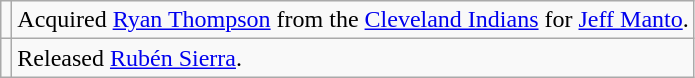<table class="wikitable">
<tr>
<td></td>
<td>Acquired <a href='#'>Ryan Thompson</a> from the <a href='#'>Cleveland Indians</a> for <a href='#'>Jeff Manto</a>.</td>
</tr>
<tr>
<td></td>
<td>Released <a href='#'>Rubén Sierra</a>.</td>
</tr>
</table>
